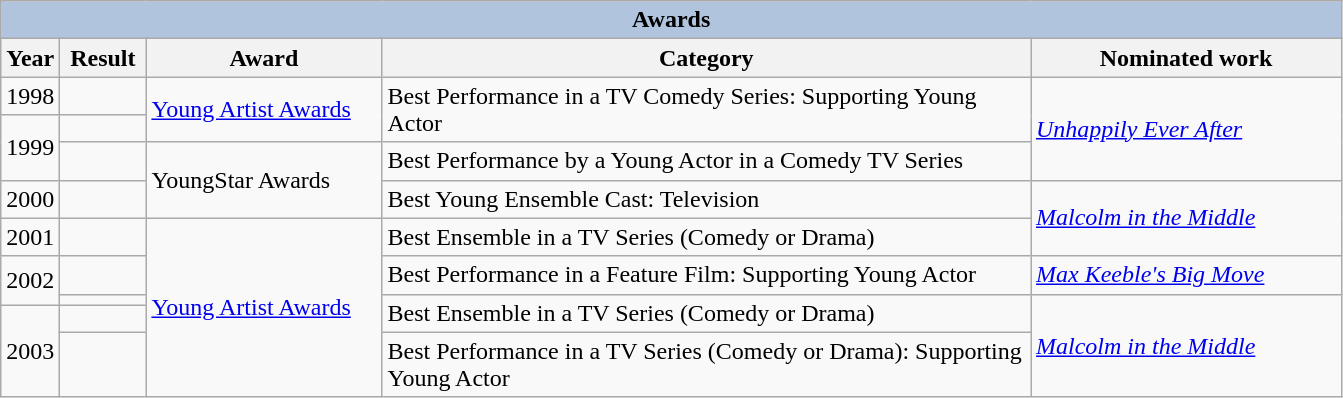<table class="wikitable">
<tr>
<th colspan="5" style="background: LightSteelBlue;">Awards</th>
</tr>
<tr>
<th>Year</th>
<th width="50">Result</th>
<th width="150">Award</th>
<th width="425">Category</th>
<th width="200">Nominated work</th>
</tr>
<tr>
<td>1998</td>
<td></td>
<td rowspan="2"><a href='#'>Young Artist Awards</a></td>
<td rowspan="2">Best Performance in a TV Comedy Series: Supporting Young Actor</td>
<td rowspan="3"><em><a href='#'>Unhappily Ever After</a></em></td>
</tr>
<tr>
<td rowspan="2">1999</td>
<td></td>
</tr>
<tr>
<td></td>
<td rowspan="2">YoungStar Awards</td>
<td>Best Performance by a Young Actor in a Comedy TV Series</td>
</tr>
<tr>
<td>2000</td>
<td></td>
<td>Best Young Ensemble Cast: Television</td>
<td rowspan="2"><em><a href='#'>Malcolm in the Middle</a></em></td>
</tr>
<tr>
<td>2001</td>
<td></td>
<td rowspan="5"><a href='#'>Young Artist Awards</a></td>
<td>Best Ensemble in a TV Series (Comedy or Drama)</td>
</tr>
<tr>
<td rowspan=2>2002</td>
<td></td>
<td>Best Performance in a Feature Film: Supporting Young Actor</td>
<td><em><a href='#'>Max Keeble's Big Move</a></em></td>
</tr>
<tr>
<td></td>
<td rowspan="2">Best Ensemble in a TV Series (Comedy or Drama)</td>
<td rowspan="3"><em><a href='#'>Malcolm in the Middle</a></em></td>
</tr>
<tr>
<td rowspan="2">2003</td>
<td></td>
</tr>
<tr>
<td></td>
<td>Best Performance in a TV Series (Comedy or Drama): Supporting Young Actor</td>
</tr>
</table>
